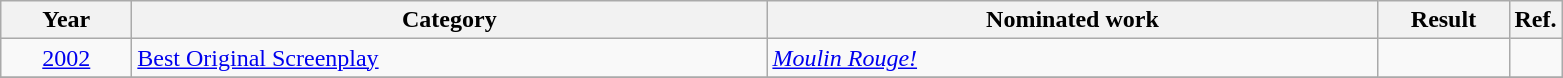<table class=wikitable>
<tr>
<th scope="col" style="width:5em;">Year</th>
<th scope="col" style="width:26em;">Category</th>
<th scope="col" style="width:25em;">Nominated work</th>
<th scope="col" style="width:5em;">Result</th>
<th>Ref.</th>
</tr>
<tr>
<td style="text-align:center;"><a href='#'>2002</a></td>
<td><a href='#'>Best Original Screenplay</a></td>
<td><em><a href='#'>Moulin Rouge!</a></em></td>
<td></td>
<td></td>
</tr>
<tr>
</tr>
</table>
